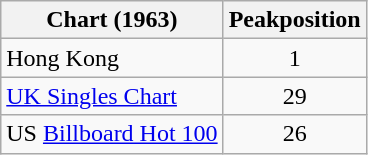<table class="wikitable">
<tr>
<th>Chart (1963)</th>
<th>Peakposition</th>
</tr>
<tr>
<td>Hong Kong</td>
<td align="center">1</td>
</tr>
<tr>
<td><a href='#'>UK Singles Chart</a></td>
<td align="center">29</td>
</tr>
<tr>
<td>US <a href='#'>Billboard Hot 100</a></td>
<td align="center">26</td>
</tr>
</table>
